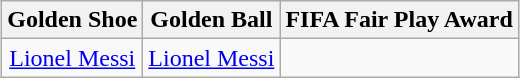<table class=wikitable style="text-align:center; margin:auto">
<tr>
<th>Golden Shoe</th>
<th>Golden Ball</th>
<th>FIFA Fair Play Award</th>
</tr>
<tr>
<td> <a href='#'>Lionel Messi</a></td>
<td> <a href='#'>Lionel Messi</a></td>
<td></td>
</tr>
</table>
